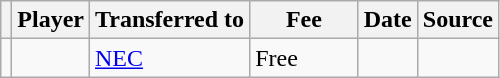<table class="wikitable plainrowheaders sortable">
<tr>
<th></th>
<th scope="col">Player</th>
<th>Transferred to</th>
<th style="width: 65px;">Fee</th>
<th scope="col">Date</th>
<th scope="col">Source</th>
</tr>
<tr>
<td align="center"></td>
<td></td>
<td> <a href='#'>NEC</a></td>
<td>Free</td>
<td></td>
<td></td>
</tr>
</table>
